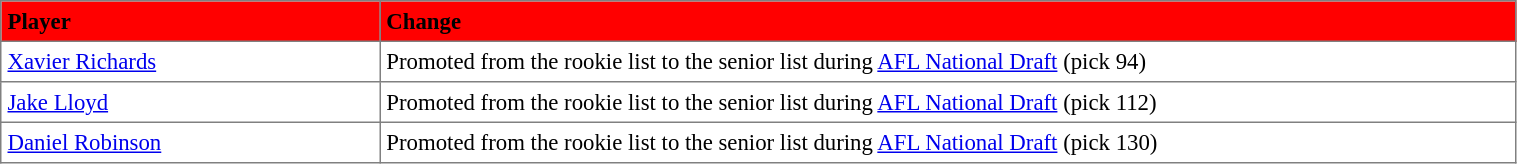<table border="1" cellpadding="4" cellspacing="0"  style="text-align:left; font-size:95%; border-collapse:collapse; width:80%;">
<tr style="background:#FF0000;">
<th style="width:25%;"><span>Player</span></th>
<th><span>Change</span></th>
</tr>
<tr>
<td> <a href='#'>Xavier Richards</a></td>
<td>Promoted from the rookie list to the senior list during <a href='#'>AFL National Draft</a> (pick 94)</td>
</tr>
<tr>
<td> <a href='#'>Jake Lloyd</a></td>
<td>Promoted from the rookie list to the senior list during <a href='#'>AFL National Draft</a> (pick 112)</td>
</tr>
<tr>
<td> <a href='#'>Daniel Robinson</a></td>
<td>Promoted from the rookie list to the senior list during <a href='#'>AFL National Draft</a> (pick 130)</td>
</tr>
</table>
